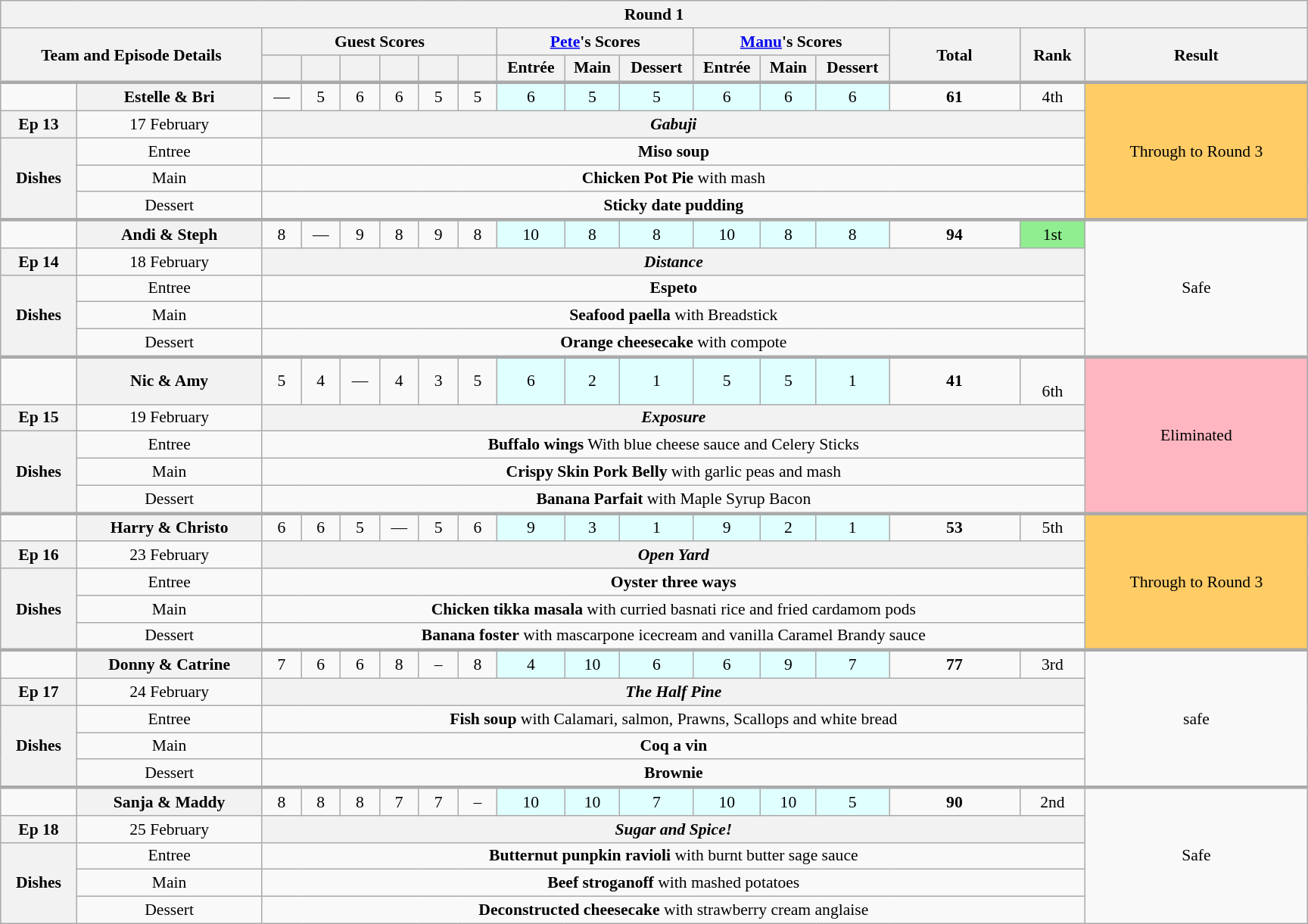<table class="wikitable plainrowheaders" style="margin:1em auto; text-align:center; font-size:90%; width:80em;">
<tr>
<th colspan="20" >Round 1</th>
</tr>
<tr>
<th scope="col" rowspan="2" colspan="2" style="width:20%;">Team and Episode Details</th>
<th scope="col" colspan="6" style="width:15%;">Guest Scores</th>
<th scope="col" colspan="3" style="width:15%;"><a href='#'>Pete</a>'s Scores</th>
<th scope="col" colspan="3" style="width:15%;"><a href='#'>Manu</a>'s Scores</th>
<th scope="col" rowspan="2" style="width:10%;">Total<br><small></small></th>
<th scope="col" rowspan="2" style="width:5%;">Rank</th>
<th scope="col" rowspan="2" style="width:20%;">Result</th>
</tr>
<tr>
<th scope="col" style="width:3%;"></th>
<th scope="col" style="width:3%;"></th>
<th scope="col" style="width:3%;"></th>
<th scope="col" style="width:3%;"></th>
<th scope="col" style="width:3%;"></th>
<th scope="col" style="width:3%;"></th>
<th scope="col">Entrée</th>
<th scope="col">Main</th>
<th scope="col">Dessert</th>
<th scope="col">Entrée</th>
<th scope="col">Main</th>
<th scope="col">Dessert</th>
</tr>
<tr style="border-top:3px solid #aaa;">
<td></td>
<th style="text-align:centre">Estelle & Bri</th>
<td>—</td>
<td>5</td>
<td>6</td>
<td>6</td>
<td>5</td>
<td>5</td>
<td style="background:#e0ffff;">6</td>
<td style="background:#e0ffff;">5</td>
<td style="background:#e0ffff;">5</td>
<td style="background:#e0ffff;">6</td>
<td style="background:#e0ffff;">6</td>
<td style="background:#e0ffff;">6</td>
<td><strong>61</strong></td>
<td>4th</td>
<td rowspan="5" style="background:#FFCC66;">Through to Round 3</td>
</tr>
<tr>
<th>Ep 13</th>
<td>17 February</td>
<th colspan="14"><em>Gabuji</em></th>
</tr>
<tr>
<th rowspan="3">Dishes</th>
<td>Entree</td>
<td colspan="14"><strong> Miso soup </strong></td>
</tr>
<tr>
<td>Main</td>
<td colspan="14"><strong> Chicken Pot Pie </strong> with mash</td>
</tr>
<tr>
<td>Dessert</td>
<td colspan="14"><strong>Sticky date pudding</strong></td>
</tr>
<tr style="border-top:3px solid #aaa;">
<td></td>
<th style="text-align:centre">Andi & Steph</th>
<td>8</td>
<td>—</td>
<td>9</td>
<td>8</td>
<td>9</td>
<td>8</td>
<td style="background:#e0ffff;">10</td>
<td style="background:#e0ffff;">8</td>
<td style="background:#e0ffff;">8</td>
<td style="background:#e0ffff;">10</td>
<td style="background:#e0ffff;">8</td>
<td style="background:#e0ffff;">8</td>
<td><strong>94</strong></td>
<td style="background:lightgreen;">1st</td>
<td rowspan="5">Safe</td>
</tr>
<tr>
<th>Ep 14</th>
<td>18 February</td>
<th colspan="14"><em>Distance</em></th>
</tr>
<tr>
<th rowspan="3">Dishes</th>
<td>Entree</td>
<td colspan="14"><strong>Espeto</strong></td>
</tr>
<tr>
<td>Main</td>
<td colspan="14"><strong>Seafood paella</strong> with Breadstick</td>
</tr>
<tr>
<td>Dessert</td>
<td colspan="14"><strong>Orange cheesecake</strong> with compote</td>
</tr>
<tr style="border-top:3px solid #aaa;">
<td></td>
<th style="text-align:centre">Nic & Amy</th>
<td>5</td>
<td>4</td>
<td>—</td>
<td>4</td>
<td>3</td>
<td>5</td>
<td style="background:#e0ffff;">6</td>
<td style="background:#e0ffff;">2</td>
<td style="background:#e0ffff;">1</td>
<td style="background:#e0ffff;">5</td>
<td style="background:#e0ffff;">5</td>
<td style="background:#e0ffff;">1</td>
<td><strong>41</strong></td>
<td><br>6th</td>
<td rowspan="5" style="background:lightpink;">Eliminated</td>
</tr>
<tr>
<th>Ep 15</th>
<td>19 February</td>
<th colspan="14"><em>Exposure</em></th>
</tr>
<tr>
<th rowspan="3">Dishes</th>
<td>Entree</td>
<td colspan="14"><strong>Buffalo wings</strong> With blue cheese sauce and Celery Sticks</td>
</tr>
<tr>
<td>Main</td>
<td colspan="14"><strong>Crispy Skin Pork Belly</strong> with garlic peas and mash</td>
</tr>
<tr>
<td>Dessert</td>
<td colspan="14"><strong>Banana Parfait</strong> with Maple Syrup Bacon</td>
</tr>
<tr style="border-top:3px solid #aaa;">
<td></td>
<th style="text-align:centre">Harry & Christo</th>
<td>6</td>
<td>6</td>
<td>5</td>
<td>—</td>
<td>5</td>
<td>6</td>
<td style="background:#e0ffff;">9</td>
<td style="background:#e0ffff;">3</td>
<td style="background:#e0ffff;">1</td>
<td style="background:#e0ffff;">9</td>
<td style="background:#e0ffff;">2</td>
<td style="background:#e0ffff;">1</td>
<td><strong>53</strong></td>
<td>5th</td>
<td rowspan="5" style="background:#FFCC66;">Through to Round 3</td>
</tr>
<tr>
<th>Ep 16</th>
<td>23 February</td>
<th colspan="14"><em>Open Yard</em></th>
</tr>
<tr>
<th rowspan="3">Dishes</th>
<td>Entree</td>
<td colspan="14"><strong>Oyster three ways</strong></td>
</tr>
<tr>
<td>Main</td>
<td colspan="14"><strong>Chicken tikka masala</strong> with curried basnati rice and fried cardamom pods</td>
</tr>
<tr>
<td>Dessert</td>
<td colspan="14"><strong>Banana foster</strong> with mascarpone icecream and vanilla Caramel Brandy sauce</td>
</tr>
<tr style="border-top:3px solid #aaa;">
<td></td>
<th style="text-align:centre">Donny & Catrine</th>
<td>7</td>
<td>6</td>
<td>6</td>
<td>8</td>
<td>–</td>
<td>8</td>
<td style="background:#e0ffff;">4</td>
<td style="background:#e0ffff;">10</td>
<td style="background:#e0ffff;">6</td>
<td style="background:#e0ffff;">6</td>
<td style="background:#e0ffff;">9</td>
<td style="background:#e0ffff;">7</td>
<td><strong>77</strong></td>
<td>3rd</td>
<td rowspan="5">safe</td>
</tr>
<tr>
<th>Ep 17</th>
<td>24 February</td>
<th colspan="14"><em>The Half Pine</em></th>
</tr>
<tr>
<th rowspan="3">Dishes</th>
<td>Entree</td>
<td colspan="14"><strong>Fish soup</strong> with Calamari, salmon, Prawns, Scallops and white bread</td>
</tr>
<tr>
<td>Main</td>
<td colspan="14"><strong>Coq a vin</strong></td>
</tr>
<tr>
<td>Dessert</td>
<td colspan="14"><strong>Brownie</strong></td>
</tr>
<tr style="border-top:3px solid #aaa;">
<td></td>
<th style="text-align:centre">Sanja & Maddy</th>
<td>8</td>
<td>8</td>
<td>8</td>
<td>7</td>
<td>7</td>
<td>–</td>
<td style="background:#e0ffff;">10</td>
<td style="background:#e0ffff;">10</td>
<td style="background:#e0ffff;">7</td>
<td style="background:#e0ffff;">10</td>
<td style="background:#e0ffff;">10</td>
<td style="background:#e0ffff;">5</td>
<td><strong>90</strong></td>
<td>2nd</td>
<td rowspan="5">Safe</td>
</tr>
<tr>
<th>Ep 18</th>
<td>25 February</td>
<th colspan="14"><em>Sugar and Spice!</em></th>
</tr>
<tr>
<th rowspan="3">Dishes</th>
<td>Entree</td>
<td colspan="14"><strong>Butternut punpkin ravioli</strong> with burnt butter sage sauce</td>
</tr>
<tr>
<td>Main</td>
<td colspan="14"><strong> Beef stroganoff</strong> with mashed potatoes</td>
</tr>
<tr>
<td>Dessert</td>
<td colspan="14"><strong>Deconstructed cheesecake</strong> with strawberry cream anglaise</td>
</tr>
</table>
